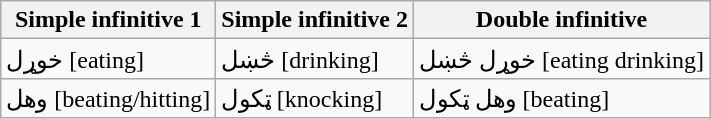<table class="wikitable">
<tr>
<th>Simple infinitive 1</th>
<th>Simple infinitive 2</th>
<th>Double infinitive</th>
</tr>
<tr>
<td>خوړل [eating]</td>
<td>څښل [drinking]</td>
<td>خوړل څښل [eating drinking]</td>
</tr>
<tr>
<td>وهل [beating/hitting]</td>
<td>ټکول [knocking]</td>
<td>وهل ټکول [beating]</td>
</tr>
</table>
